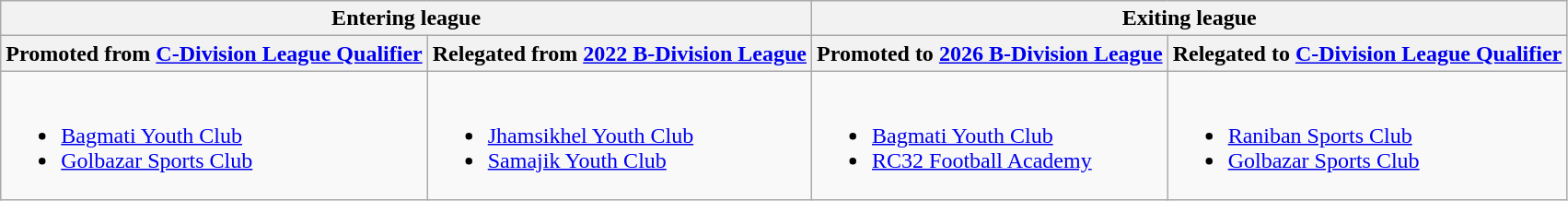<table class="wikitable">
<tr>
<th colspan=2>Entering league</th>
<th colspan=2>Exiting league</th>
</tr>
<tr>
<th>Promoted from <a href='#'>C-Division League Qualifier</a> </th>
<th>Relegated from <a href='#'>2022 B-Division League</a> </th>
<th>Promoted to <a href='#'>2026 B-Division League</a></th>
<th>Relegated to <a href='#'>C-Division League Qualifier</a></th>
</tr>
<tr style="vertical-align:top;">
<td><br><ul><li><a href='#'>Bagmati Youth Club</a></li><li><a href='#'>Golbazar Sports Club</a></li></ul></td>
<td><br><ul><li><a href='#'>Jhamsikhel Youth Club</a></li><li><a href='#'>Samajik Youth Club</a></li></ul></td>
<td><br><ul><li><a href='#'>Bagmati Youth Club</a></li><li><a href='#'>RC32 Football Academy</a></li></ul></td>
<td><br><ul><li><a href='#'>Raniban Sports Club</a></li><li><a href='#'>Golbazar Sports Club</a></li></ul></td>
</tr>
</table>
